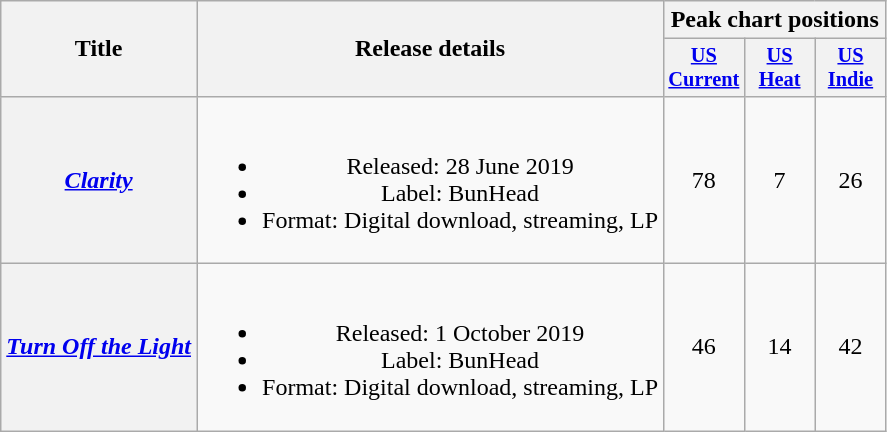<table class="wikitable plainrowheaders" style="text-align:center;">
<tr>
<th scope="col" rowspan="2">Title</th>
<th scope="col" rowspan="2">Release details</th>
<th scope="col" colspan="3">Peak chart positions</th>
</tr>
<tr>
<th scope="col" style="width:3em;font-size:85%;"><a href='#'>US<br>Current</a><br></th>
<th scope="col" style="width:3em;font-size:85%;"><a href='#'>US<br>Heat</a><br></th>
<th scope="col" style="width:3em;font-size:85%;"><a href='#'>US<br>Indie</a><br></th>
</tr>
<tr>
<th scope="row"><em><a href='#'>Clarity</a></em></th>
<td><br><ul><li>Released: 28 June 2019</li><li>Label: BunHead</li><li>Format: Digital download, streaming, LP</li></ul></td>
<td>78</td>
<td>7</td>
<td>26</td>
</tr>
<tr>
<th scope="row"><em><a href='#'>Turn Off the Light</a></em></th>
<td><br><ul><li>Released: 1 October 2019</li><li>Label: BunHead</li><li>Format: Digital download, streaming, LP</li></ul></td>
<td>46</td>
<td>14</td>
<td>42</td>
</tr>
</table>
